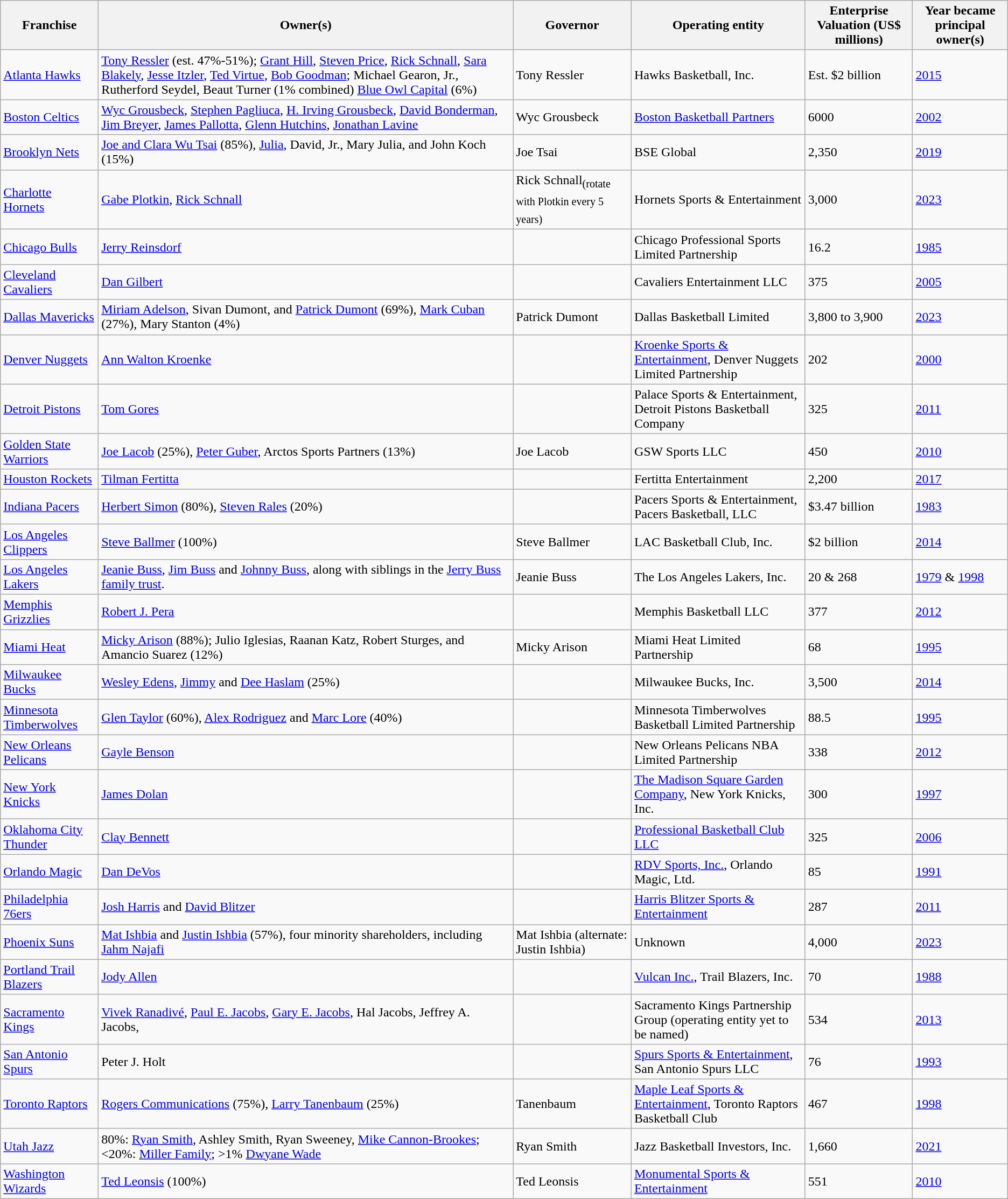<table class="wikitable sortable" border="1">
<tr>
<th>Franchise</th>
<th>Owner(s)</th>
<th>Governor</th>
<th>Operating entity</th>
<th>Enterprise Valuation (US$ millions)</th>
<th>Year became principal owner(s)</th>
</tr>
<tr 5>
<td><a href='#'>Atlanta Hawks</a></td>
<td><a href='#'>Tony Ressler</a> (est. 47%-51%); <a href='#'>Grant Hill</a>, <a href='#'>Steven Price</a>, <a href='#'>Rick Schnall</a>, <a href='#'>Sara Blakely</a>, <a href='#'>Jesse Itzler</a>, <a href='#'>Ted Virtue</a>, <a href='#'>Bob Goodman</a>; Michael Gearon, Jr., Rutherford Seydel, Beaut Turner (1% combined) <a href='#'>Blue Owl Capital</a> (6%)</td>
<td>Tony Ressler</td>
<td>Hawks Basketball, Inc.</td>
<td>Est. $2 billion</td>
<td><a href='#'>2015</a></td>
</tr>
<tr>
<td><a href='#'>Boston Celtics</a></td>
<td><a href='#'>Wyc Grousbeck</a>, <a href='#'>Stephen Pagliuca</a>, <a href='#'>H. Irving Grousbeck</a>, <a href='#'>David Bonderman</a>, <a href='#'>Jim Breyer</a>, <a href='#'>James Pallotta</a>, <a href='#'>Glenn Hutchins</a>, <a href='#'>Jonathan Lavine</a></td>
<td>Wyc Grousbeck</td>
<td><a href='#'>Boston Basketball Partners</a></td>
<td>6000</td>
<td><a href='#'>2002</a></td>
</tr>
<tr>
<td><a href='#'>Brooklyn Nets</a></td>
<td><a href='#'>Joe and Clara Wu Tsai</a> (85%), <a href='#'>Julia</a>, David, Jr., Mary Julia, and John Koch (15%)</td>
<td>Joe Tsai</td>
<td>BSE Global</td>
<td>2,350</td>
<td><a href='#'>2019</a></td>
</tr>
<tr>
<td><a href='#'>Charlotte Hornets</a></td>
<td><a href='#'>Gabe Plotkin</a>, <a href='#'>Rick Schnall</a></td>
<td>Rick Schnall<sub>(rotate with Plotkin every 5 years)</sub></td>
<td>Hornets Sports & Entertainment</td>
<td>3,000</td>
<td><a href='#'>2023</a></td>
</tr>
<tr>
<td><a href='#'>Chicago Bulls</a></td>
<td><a href='#'>Jerry Reinsdorf</a></td>
<td></td>
<td>Chicago Professional Sports Limited Partnership</td>
<td>16.2</td>
<td><a href='#'>1985</a></td>
</tr>
<tr>
<td><a href='#'>Cleveland Cavaliers</a></td>
<td><a href='#'>Dan Gilbert</a></td>
<td></td>
<td>Cavaliers Entertainment LLC</td>
<td>375</td>
<td><a href='#'>2005</a></td>
</tr>
<tr>
<td><a href='#'>Dallas Mavericks</a></td>
<td><a href='#'>Miriam Adelson</a>, Sivan Dumont, and <a href='#'>Patrick Dumont</a> (69%), <a href='#'>Mark Cuban</a> (27%), Mary Stanton (4%)</td>
<td>Patrick Dumont</td>
<td>Dallas Basketball Limited</td>
<td>3,800 to 3,900</td>
<td><a href='#'>2023</a></td>
</tr>
<tr>
<td><a href='#'>Denver Nuggets</a></td>
<td><a href='#'>Ann Walton Kroenke</a></td>
<td></td>
<td><a href='#'>Kroenke Sports & Entertainment</a>, Denver Nuggets Limited Partnership</td>
<td>202</td>
<td><a href='#'>2000</a></td>
</tr>
<tr>
<td><a href='#'>Detroit Pistons</a></td>
<td><a href='#'>Tom Gores</a></td>
<td></td>
<td>Palace Sports & Entertainment, Detroit Pistons Basketball Company</td>
<td>325</td>
<td><a href='#'>2011</a></td>
</tr>
<tr>
<td><a href='#'>Golden State Warriors</a></td>
<td><a href='#'>Joe Lacob</a> (25%), <a href='#'>Peter Guber</a>, Arctos Sports Partners (13%)</td>
<td>Joe Lacob</td>
<td>GSW Sports LLC</td>
<td>450</td>
<td><a href='#'>2010</a></td>
</tr>
<tr>
<td><a href='#'>Houston Rockets</a></td>
<td><a href='#'>Tilman Fertitta</a></td>
<td></td>
<td>Fertitta Entertainment</td>
<td>2,200</td>
<td><a href='#'>2017</a></td>
</tr>
<tr>
<td><a href='#'>Indiana Pacers</a></td>
<td><a href='#'>Herbert Simon</a> (80%), <a href='#'>Steven Rales</a> (20%)</td>
<td></td>
<td>Pacers Sports & Entertainment, Pacers Basketball, LLC</td>
<td>$3.47 billion</td>
<td><a href='#'>1983</a></td>
</tr>
<tr>
<td><a href='#'>Los Angeles Clippers</a></td>
<td><a href='#'>Steve Ballmer</a> (100%)</td>
<td>Steve Ballmer</td>
<td>LAC Basketball Club, Inc.</td>
<td>$2 billion</td>
<td><a href='#'>2014</a></td>
</tr>
<tr>
<td><a href='#'>Los Angeles Lakers</a></td>
<td><a href='#'>Jeanie Buss</a>, <a href='#'>Jim Buss</a> and <a href='#'>Johnny Buss</a>, along with siblings in the <a href='#'>Jerry Buss family trust</a>.</td>
<td>Jeanie Buss</td>
<td>The Los Angeles Lakers, Inc.</td>
<td>20 & 268</td>
<td><a href='#'>1979</a> & <a href='#'>1998</a></td>
</tr>
<tr>
<td><a href='#'>Memphis Grizzlies</a></td>
<td><a href='#'>Robert J. Pera</a></td>
<td></td>
<td>Memphis Basketball LLC</td>
<td>377</td>
<td><a href='#'>2012</a></td>
</tr>
<tr>
<td><a href='#'>Miami Heat</a></td>
<td><a href='#'>Micky Arison</a> (88%); Julio Iglesias, Raanan Katz, Robert Sturges, and Amancio Suarez (12%)</td>
<td>Micky Arison</td>
<td>Miami Heat Limited Partnership</td>
<td>68</td>
<td><a href='#'>1995</a></td>
</tr>
<tr>
<td><a href='#'>Milwaukee Bucks</a></td>
<td><a href='#'>Wesley Edens</a>, <a href='#'>Jimmy</a> and <a href='#'>Dee Haslam</a> (25%)</td>
<td></td>
<td>Milwaukee Bucks, Inc.</td>
<td>3,500</td>
<td><a href='#'>2014</a></td>
</tr>
<tr>
<td><a href='#'>Minnesota Timberwolves</a></td>
<td><a href='#'>Glen Taylor</a> (60%), <a href='#'>Alex Rodriguez</a> and <a href='#'>Marc Lore</a> (40%)</td>
<td></td>
<td>Minnesota Timberwolves Basketball Limited Partnership</td>
<td>88.5</td>
<td><a href='#'>1995</a></td>
</tr>
<tr>
<td><a href='#'>New Orleans Pelicans</a></td>
<td><a href='#'>Gayle Benson</a></td>
<td></td>
<td>New Orleans Pelicans NBA Limited Partnership</td>
<td>338</td>
<td><a href='#'>2012</a></td>
</tr>
<tr>
<td><a href='#'>New York Knicks</a></td>
<td><a href='#'>James Dolan</a></td>
<td></td>
<td><a href='#'>The Madison Square Garden Company</a>, New York Knicks, Inc.</td>
<td>300</td>
<td><a href='#'>1997</a></td>
</tr>
<tr>
<td><a href='#'>Oklahoma City Thunder</a></td>
<td><a href='#'>Clay Bennett</a></td>
<td></td>
<td><a href='#'>Professional Basketball Club LLC</a></td>
<td>325</td>
<td><a href='#'>2006</a></td>
</tr>
<tr>
<td><a href='#'>Orlando Magic</a></td>
<td><a href='#'>Dan DeVos</a></td>
<td></td>
<td><a href='#'>RDV Sports, Inc.</a>, Orlando Magic, Ltd.</td>
<td>85</td>
<td><a href='#'>1991</a></td>
</tr>
<tr>
<td><a href='#'>Philadelphia 76ers</a></td>
<td><a href='#'>Josh Harris</a> and <a href='#'>David Blitzer</a></td>
<td></td>
<td><a href='#'>Harris Blitzer Sports & Entertainment</a></td>
<td>287</td>
<td><a href='#'>2011</a></td>
</tr>
<tr>
<td><a href='#'>Phoenix Suns</a></td>
<td><a href='#'>Mat Ishbia</a> and <a href='#'>Justin Ishbia</a> (57%), four minority shareholders, including <a href='#'>Jahm Najafi</a></td>
<td>Mat Ishbia (alternate: Justin Ishbia)</td>
<td>Unknown</td>
<td>4,000</td>
<td><a href='#'>2023</a></td>
</tr>
<tr>
<td><a href='#'>Portland Trail Blazers</a></td>
<td><a href='#'>Jody Allen</a></td>
<td></td>
<td><a href='#'>Vulcan Inc.</a>, Trail Blazers, Inc.</td>
<td>70</td>
<td><a href='#'>1988</a></td>
</tr>
<tr>
<td><a href='#'>Sacramento Kings</a></td>
<td><a href='#'>Vivek Ranadivé</a>, <a href='#'>Paul E. Jacobs</a>, <a href='#'>Gary E. Jacobs</a>, Hal Jacobs,  Jeffrey A. Jacobs,</td>
<td></td>
<td>Sacramento Kings Partnership Group (operating entity yet to be named)</td>
<td>534</td>
<td><a href='#'>2013</a></td>
</tr>
<tr>
<td><a href='#'>San Antonio Spurs</a></td>
<td>Peter J. Holt</td>
<td></td>
<td><a href='#'>Spurs Sports & Entertainment</a>, San Antonio Spurs LLC</td>
<td>76</td>
<td><a href='#'>1993</a></td>
</tr>
<tr>
<td><a href='#'>Toronto Raptors</a></td>
<td><a href='#'>Rogers Communications</a> (75%), <a href='#'>Larry Tanenbaum</a> (25%)</td>
<td>Tanenbaum</td>
<td><a href='#'>Maple Leaf Sports & Entertainment</a>, Toronto Raptors Basketball Club</td>
<td>467</td>
<td><a href='#'>1998</a></td>
</tr>
<tr>
<td><a href='#'>Utah Jazz</a></td>
<td>80%: <a href='#'>Ryan Smith</a>, Ashley Smith, Ryan Sweeney, <a href='#'>Mike Cannon-Brookes</a>; <20%: <a href='#'>Miller Family</a>; >1% <a href='#'>Dwyane Wade</a></td>
<td>Ryan Smith</td>
<td>Jazz Basketball Investors, Inc.</td>
<td>1,660</td>
<td><a href='#'>2021</a></td>
</tr>
<tr>
<td><a href='#'>Washington Wizards</a></td>
<td><a href='#'>Ted Leonsis</a> (100%)</td>
<td>Ted Leonsis</td>
<td><a href='#'>Monumental Sports & Entertainment</a></td>
<td>551</td>
<td><a href='#'>2010</a></td>
</tr>
</table>
